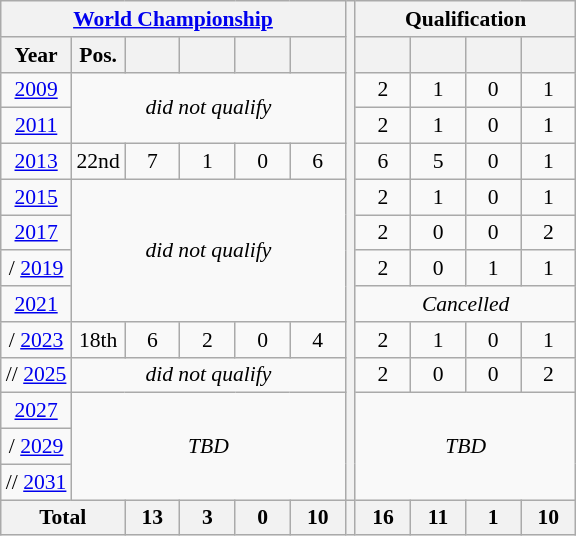<table class="wikitable" style="text-align: center;font-size:90%;">
<tr>
<th colspan=6><a href='#'>World Championship</a></th>
<th rowspan=14></th>
<th colspan=4>Qualification</th>
</tr>
<tr>
<th>Year</th>
<th>Pos.</th>
<th width=30></th>
<th width=30></th>
<th width=30></th>
<th width=30></th>
<th width=30></th>
<th width=30></th>
<th width=30></th>
<th width=30></th>
</tr>
<tr>
<td> <a href='#'>2009</a></td>
<td colspan=5 rowspan=2><em>did not qualify</em></td>
<td>2</td>
<td>1</td>
<td>0</td>
<td>1</td>
</tr>
<tr>
<td> <a href='#'>2011</a></td>
<td>2</td>
<td>1</td>
<td>0</td>
<td>1</td>
</tr>
<tr>
<td> <a href='#'>2013</a></td>
<td>22nd</td>
<td>7</td>
<td>1</td>
<td>0</td>
<td>6</td>
<td>6</td>
<td>5</td>
<td>0</td>
<td>1</td>
</tr>
<tr>
<td> <a href='#'>2015</a></td>
<td colspan=5 rowspan=4><em>did not qualify</em></td>
<td>2</td>
<td>1</td>
<td>0</td>
<td>1</td>
</tr>
<tr>
<td> <a href='#'>2017</a></td>
<td>2</td>
<td>0</td>
<td>0</td>
<td>2</td>
</tr>
<tr>
<td>/ <a href='#'>2019</a></td>
<td>2</td>
<td>0</td>
<td>1</td>
<td>1</td>
</tr>
<tr>
<td> <a href='#'>2021</a></td>
<td colspan=4><em>Cancelled</em></td>
</tr>
<tr>
<td>/ <a href='#'>2023</a></td>
<td>18th</td>
<td>6</td>
<td>2</td>
<td>0</td>
<td>4</td>
<td>2</td>
<td>1</td>
<td>0</td>
<td>1</td>
</tr>
<tr>
<td>// <a href='#'>2025</a></td>
<td colspan=5><em>did not qualify</em></td>
<td>2</td>
<td>0</td>
<td>0</td>
<td>2</td>
</tr>
<tr>
<td> <a href='#'>2027</a></td>
<td colspan=5 rowspan=3><em>TBD</em></td>
<td colspan= "4" rowspan= "3"><em>TBD</em></td>
</tr>
<tr>
<td>/ <a href='#'>2029</a></td>
</tr>
<tr>
<td>// <a href='#'>2031</a></td>
</tr>
<tr>
<th colspan=2>Total</th>
<th>13</th>
<th>3</th>
<th>0</th>
<th>10</th>
<th></th>
<th>16</th>
<th>11</th>
<th>1</th>
<th>10</th>
</tr>
</table>
